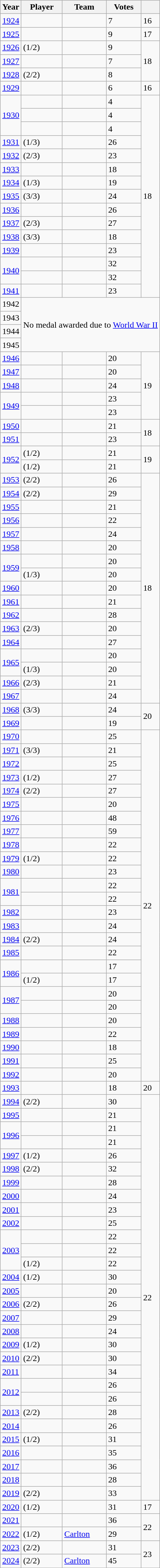<table class="wikitable sortable">
<tr>
<th>Year</th>
<th>Player</th>
<th>Team</th>
<th>Votes</th>
<th></th>
</tr>
<tr>
<td><a href='#'>1924</a></td>
<td></td>
<td></td>
<td>7</td>
<td>16</td>
</tr>
<tr>
<td><a href='#'>1925</a></td>
<td></td>
<td></td>
<td>9</td>
<td>17</td>
</tr>
<tr>
<td><a href='#'>1926</a></td>
<td> (1/2)</td>
<td></td>
<td>9</td>
<td rowspan="3">18</td>
</tr>
<tr>
<td><a href='#'>1927</a></td>
<td></td>
<td></td>
<td>7</td>
</tr>
<tr>
<td><a href='#'>1928</a></td>
<td> (2/2)</td>
<td></td>
<td>8</td>
</tr>
<tr>
<td><a href='#'>1929</a></td>
<td></td>
<td></td>
<td>6</td>
<td>16</td>
</tr>
<tr>
<td rowspan="3"><a href='#'>1930</a></td>
<td></td>
<td></td>
<td>4</td>
<td rowspan="15">18</td>
</tr>
<tr>
<td></td>
<td></td>
<td>4</td>
</tr>
<tr>
<td></td>
<td></td>
<td>4</td>
</tr>
<tr>
<td><a href='#'>1931</a></td>
<td> (1/3)</td>
<td></td>
<td>26</td>
</tr>
<tr>
<td><a href='#'>1932</a></td>
<td> (2/3)</td>
<td></td>
<td>23</td>
</tr>
<tr>
<td><a href='#'>1933</a></td>
<td></td>
<td></td>
<td>18</td>
</tr>
<tr>
<td><a href='#'>1934</a></td>
<td> (1/3)</td>
<td></td>
<td>19</td>
</tr>
<tr>
<td><a href='#'>1935</a></td>
<td> (3/3)</td>
<td></td>
<td>24</td>
</tr>
<tr>
<td><a href='#'>1936</a></td>
<td></td>
<td></td>
<td>26</td>
</tr>
<tr>
<td><a href='#'>1937</a></td>
<td> (2/3)</td>
<td></td>
<td>27</td>
</tr>
<tr>
<td><a href='#'>1938</a></td>
<td> (3/3)</td>
<td></td>
<td>18</td>
</tr>
<tr>
<td><a href='#'>1939</a></td>
<td></td>
<td></td>
<td>23</td>
</tr>
<tr>
<td rowspan="2"><a href='#'>1940</a> <strong> </strong></td>
<td></td>
<td></td>
<td>32</td>
</tr>
<tr>
<td></td>
<td></td>
<td>32</td>
</tr>
<tr>
<td><a href='#'>1941</a></td>
<td></td>
<td></td>
<td>23</td>
</tr>
<tr>
<td>1942</td>
<td colspan="4" rowspan="4">No medal awarded due to <a href='#'>World War II</a></td>
</tr>
<tr>
<td>1943</td>
</tr>
<tr>
<td>1944</td>
</tr>
<tr>
<td>1945</td>
</tr>
<tr>
<td><a href='#'>1946</a></td>
<td></td>
<td></td>
<td>20</td>
<td rowspan="5">19</td>
</tr>
<tr>
<td><a href='#'>1947</a></td>
<td></td>
<td></td>
<td>20</td>
</tr>
<tr>
<td><a href='#'>1948</a></td>
<td></td>
<td></td>
<td>24</td>
</tr>
<tr>
<td rowspan="2"><a href='#'>1949</a></td>
<td></td>
<td></td>
<td>23</td>
</tr>
<tr>
<td></td>
<td></td>
<td>23</td>
</tr>
<tr>
<td><a href='#'>1950</a></td>
<td></td>
<td></td>
<td>21</td>
<td rowspan="2">18</td>
</tr>
<tr>
<td><a href='#'>1951</a></td>
<td></td>
<td></td>
<td>23</td>
</tr>
<tr>
<td rowspan="2"><a href='#'>1952</a></td>
<td> (1/2)</td>
<td></td>
<td>21</td>
<td rowspan="2">19</td>
</tr>
<tr>
<td> (1/2)</td>
<td></td>
<td>21</td>
</tr>
<tr>
<td><a href='#'>1953</a></td>
<td> (2/2)</td>
<td></td>
<td>26</td>
<td rowspan="17">18</td>
</tr>
<tr>
<td><a href='#'>1954</a></td>
<td> (2/2)</td>
<td></td>
<td>29</td>
</tr>
<tr>
<td><a href='#'>1955</a></td>
<td></td>
<td></td>
<td>21</td>
</tr>
<tr>
<td><a href='#'>1956</a></td>
<td></td>
<td></td>
<td>22</td>
</tr>
<tr>
<td><a href='#'>1957</a></td>
<td></td>
<td></td>
<td>24</td>
</tr>
<tr>
<td><a href='#'>1958</a></td>
<td></td>
<td></td>
<td>20</td>
</tr>
<tr>
<td rowspan="2"><a href='#'>1959</a></td>
<td></td>
<td></td>
<td>20</td>
</tr>
<tr>
<td> (1/3)</td>
<td></td>
<td>20</td>
</tr>
<tr>
<td><a href='#'>1960</a></td>
<td></td>
<td></td>
<td>20</td>
</tr>
<tr>
<td><a href='#'>1961</a></td>
<td></td>
<td></td>
<td>21</td>
</tr>
<tr>
<td><a href='#'>1962</a></td>
<td></td>
<td></td>
<td>28</td>
</tr>
<tr>
<td><a href='#'>1963</a></td>
<td> (2/3)</td>
<td></td>
<td>20</td>
</tr>
<tr>
<td><a href='#'>1964</a></td>
<td></td>
<td></td>
<td>27</td>
</tr>
<tr>
<td rowspan="2"><a href='#'>1965</a></td>
<td></td>
<td></td>
<td>20</td>
</tr>
<tr>
<td> (1/3)</td>
<td></td>
<td>20</td>
</tr>
<tr>
<td><a href='#'>1966</a></td>
<td> (2/3)</td>
<td></td>
<td>21</td>
</tr>
<tr>
<td><a href='#'>1967</a></td>
<td></td>
<td></td>
<td>24</td>
</tr>
<tr>
<td><a href='#'>1968</a></td>
<td> (3/3)</td>
<td></td>
<td>24</td>
<td rowspan="2">20</td>
</tr>
<tr>
<td><a href='#'>1969</a></td>
<td></td>
<td></td>
<td>19</td>
</tr>
<tr>
<td><a href='#'>1970</a></td>
<td></td>
<td></td>
<td>25</td>
<td rowspan="26">22</td>
</tr>
<tr>
<td><a href='#'>1971</a></td>
<td> (3/3)</td>
<td></td>
<td>21</td>
</tr>
<tr>
<td><a href='#'>1972</a></td>
<td></td>
<td></td>
<td>25</td>
</tr>
<tr>
<td><a href='#'>1973</a></td>
<td> (1/2)</td>
<td></td>
<td>27</td>
</tr>
<tr>
<td><a href='#'>1974</a></td>
<td> (2/2)</td>
<td></td>
<td>27</td>
</tr>
<tr>
<td><a href='#'>1975</a></td>
<td></td>
<td></td>
<td>20</td>
</tr>
<tr>
<td><a href='#'>1976</a></td>
<td></td>
<td></td>
<td>48</td>
</tr>
<tr>
<td><a href='#'>1977</a></td>
<td></td>
<td></td>
<td>59</td>
</tr>
<tr>
<td><a href='#'>1978</a></td>
<td></td>
<td></td>
<td>22</td>
</tr>
<tr>
<td><a href='#'>1979</a></td>
<td> (1/2)</td>
<td></td>
<td>22</td>
</tr>
<tr>
<td><a href='#'>1980</a></td>
<td></td>
<td></td>
<td>23</td>
</tr>
<tr>
<td rowspan="2"><a href='#'>1981</a></td>
<td></td>
<td></td>
<td>22</td>
</tr>
<tr>
<td></td>
<td></td>
<td>22</td>
</tr>
<tr>
<td><a href='#'>1982</a></td>
<td></td>
<td></td>
<td>23</td>
</tr>
<tr>
<td><a href='#'>1983</a></td>
<td></td>
<td></td>
<td>24</td>
</tr>
<tr>
<td><a href='#'>1984</a></td>
<td> (2/2)</td>
<td></td>
<td>24</td>
</tr>
<tr>
<td><a href='#'>1985</a></td>
<td></td>
<td></td>
<td>22</td>
</tr>
<tr>
<td rowspan="2"><a href='#'>1986</a></td>
<td></td>
<td></td>
<td>17</td>
</tr>
<tr>
<td> (1/2)</td>
<td></td>
<td>17</td>
</tr>
<tr>
<td rowspan="2"><a href='#'>1987</a></td>
<td></td>
<td></td>
<td>20</td>
</tr>
<tr>
<td></td>
<td></td>
<td>20</td>
</tr>
<tr>
<td><a href='#'>1988</a></td>
<td></td>
<td></td>
<td>20</td>
</tr>
<tr>
<td><a href='#'>1989</a></td>
<td></td>
<td></td>
<td>22</td>
</tr>
<tr>
<td><a href='#'>1990</a></td>
<td></td>
<td></td>
<td>18</td>
</tr>
<tr>
<td><a href='#'>1991</a></td>
<td></td>
<td></td>
<td>25</td>
</tr>
<tr>
<td><a href='#'>1992</a></td>
<td></td>
<td></td>
<td>20</td>
</tr>
<tr>
<td><a href='#'>1993</a></td>
<td></td>
<td></td>
<td>18</td>
<td>20</td>
</tr>
<tr>
<td><a href='#'>1994</a></td>
<td> (2/2)</td>
<td></td>
<td>30</td>
<td rowspan="30">22</td>
</tr>
<tr>
<td><a href='#'>1995</a></td>
<td></td>
<td></td>
<td>21</td>
</tr>
<tr>
<td rowspan="2"><a href='#'>1996</a></td>
<td></td>
<td></td>
<td>21</td>
</tr>
<tr>
<td></td>
<td></td>
<td>21</td>
</tr>
<tr>
<td><a href='#'>1997</a></td>
<td> (1/2)</td>
<td></td>
<td>26</td>
</tr>
<tr>
<td><a href='#'>1998</a></td>
<td> (2/2)</td>
<td></td>
<td>32</td>
</tr>
<tr>
<td><a href='#'>1999</a></td>
<td></td>
<td></td>
<td>28</td>
</tr>
<tr>
<td><a href='#'>2000</a></td>
<td></td>
<td></td>
<td>24</td>
</tr>
<tr>
<td><a href='#'>2001</a></td>
<td></td>
<td></td>
<td>23</td>
</tr>
<tr>
<td><a href='#'>2002</a></td>
<td></td>
<td></td>
<td>25</td>
</tr>
<tr>
<td rowspan="3"><a href='#'>2003</a></td>
<td></td>
<td></td>
<td>22</td>
</tr>
<tr>
<td></td>
<td></td>
<td>22</td>
</tr>
<tr>
<td> (1/2)</td>
<td></td>
<td>22</td>
</tr>
<tr>
<td><a href='#'>2004</a></td>
<td> (1/2)</td>
<td></td>
<td>30</td>
</tr>
<tr>
<td><a href='#'>2005</a></td>
<td></td>
<td></td>
<td>20</td>
</tr>
<tr>
<td><a href='#'>2006</a></td>
<td> (2/2)</td>
<td></td>
<td>26</td>
</tr>
<tr>
<td><a href='#'>2007</a></td>
<td></td>
<td></td>
<td>29</td>
</tr>
<tr>
<td><a href='#'>2008</a></td>
<td></td>
<td></td>
<td>24</td>
</tr>
<tr>
<td><a href='#'>2009</a></td>
<td> (1/2)</td>
<td></td>
<td>30</td>
</tr>
<tr>
<td><a href='#'>2010</a></td>
<td> (2/2)</td>
<td></td>
<td>30</td>
</tr>
<tr>
<td><a href='#'>2011</a></td>
<td></td>
<td></td>
<td>34</td>
</tr>
<tr>
<td rowspan="2"><a href='#'>2012</a></td>
<td></td>
<td></td>
<td>26</td>
</tr>
<tr>
<td></td>
<td></td>
<td>26</td>
</tr>
<tr>
<td><a href='#'>2013</a></td>
<td> (2/2)</td>
<td></td>
<td>28</td>
</tr>
<tr>
<td><a href='#'>2014</a></td>
<td></td>
<td></td>
<td>26</td>
</tr>
<tr>
<td><a href='#'>2015</a></td>
<td> (1/2)</td>
<td></td>
<td>31</td>
</tr>
<tr>
<td><a href='#'>2016</a></td>
<td></td>
<td></td>
<td>35</td>
</tr>
<tr>
<td><a href='#'>2017</a></td>
<td></td>
<td></td>
<td>36</td>
</tr>
<tr>
<td><a href='#'>2018</a></td>
<td></td>
<td></td>
<td>28</td>
</tr>
<tr>
<td><a href='#'>2019</a></td>
<td> (2/2)</td>
<td></td>
<td>33</td>
</tr>
<tr>
<td><a href='#'>2020</a></td>
<td> (1/2)</td>
<td></td>
<td>31</td>
<td>17</td>
</tr>
<tr>
<td><a href='#'>2021</a></td>
<td></td>
<td></td>
<td>36</td>
<td rowspan="2">22</td>
</tr>
<tr>
<td><a href='#'>2022</a></td>
<td> (1/2)</td>
<td><a href='#'>Carlton</a></td>
<td>29</td>
</tr>
<tr>
<td><a href='#'>2023</a></td>
<td> (2/2)</td>
<td></td>
<td>31</td>
<td rowspan="2">23</td>
</tr>
<tr>
<td><a href='#'>2024</a></td>
<td> (2/2)</td>
<td><a href='#'>Carlton</a></td>
<td>45</td>
</tr>
</table>
